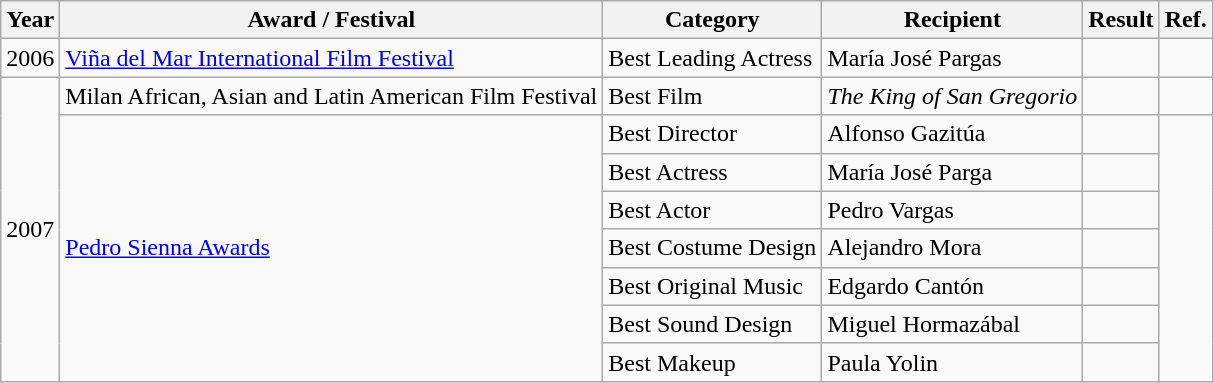<table class="wikitable">
<tr>
<th>Year</th>
<th>Award / Festival</th>
<th>Category</th>
<th>Recipient</th>
<th>Result</th>
<th>Ref.</th>
</tr>
<tr>
<td>2006</td>
<td><a href='#'>Viña del Mar International Film Festival</a></td>
<td>Best Leading Actress</td>
<td>María José Pargas</td>
<td></td>
<td></td>
</tr>
<tr>
<td rowspan="8">2007</td>
<td>Milan African, Asian and Latin American Film Festival</td>
<td>Best Film</td>
<td><em>The King of San Gregorio</em></td>
<td></td>
<td></td>
</tr>
<tr>
<td rowspan="7"><a href='#'>Pedro Sienna Awards</a></td>
<td>Best Director</td>
<td>Alfonso Gazitúa</td>
<td></td>
<td rowspan="7"></td>
</tr>
<tr>
<td>Best Actress</td>
<td>María José Parga</td>
<td></td>
</tr>
<tr>
<td>Best Actor</td>
<td>Pedro Vargas</td>
<td></td>
</tr>
<tr>
<td>Best Costume Design</td>
<td>Alejandro Mora</td>
<td></td>
</tr>
<tr>
<td>Best Original Music</td>
<td>Edgardo Cantón</td>
<td></td>
</tr>
<tr>
<td>Best Sound Design</td>
<td>Miguel Hormazábal</td>
<td></td>
</tr>
<tr>
<td>Best Makeup</td>
<td>Paula Yolin</td>
<td></td>
</tr>
</table>
